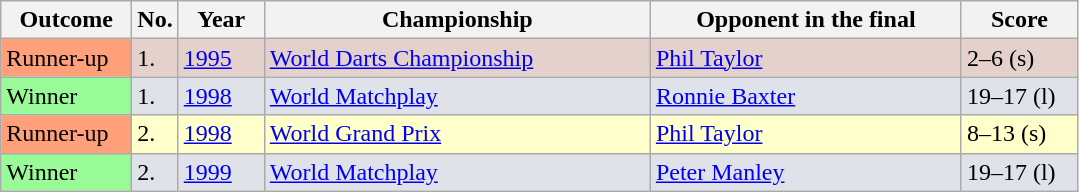<table class="sortable wikitable">
<tr>
<th width="80">Outcome</th>
<th width="20">No.</th>
<th width="50">Year</th>
<th style="width:250px;">Championship</th>
<th style="width:200px;">Opponent in the final</th>
<th width="70">Score</th>
</tr>
<tr style="background:#e5d1cb;">
<td style="background:#ffa07a;">Runner-up</td>
<td>1.</td>
<td><a href='#'>1995</a></td>
<td><a href='#'>World Darts Championship</a></td>
<td> <a href='#'>Phil Taylor</a></td>
<td>2–6 (s)</td>
</tr>
<tr style="background:#dfe2e9;">
<td style="background:#98FB98;">Winner</td>
<td>1.</td>
<td><a href='#'>1998</a></td>
<td><a href='#'>World Matchplay</a></td>
<td> <a href='#'>Ronnie Baxter</a></td>
<td>19–17 (l)</td>
</tr>
<tr style="background:#FFFFCC;">
<td style="background:#ffa07a;">Runner-up</td>
<td>2.</td>
<td><a href='#'>1998</a></td>
<td><a href='#'>World Grand Prix</a></td>
<td> <a href='#'>Phil Taylor</a></td>
<td>8–13 (s)</td>
</tr>
<tr style="background:#dfe2e9;">
<td style="background:#98FB98;">Winner</td>
<td>2.</td>
<td><a href='#'>1999</a></td>
<td><a href='#'>World Matchplay</a></td>
<td> <a href='#'>Peter Manley</a></td>
<td>19–17 (l)</td>
</tr>
</table>
